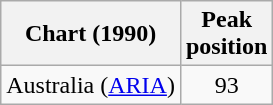<table class="wikitable sortable">
<tr>
<th align="left">Chart (1990)</th>
<th align="left">Peak<br>position</th>
</tr>
<tr>
<td align="left">Australia (<a href='#'>ARIA</a>)</td>
<td align="center">93</td>
</tr>
</table>
